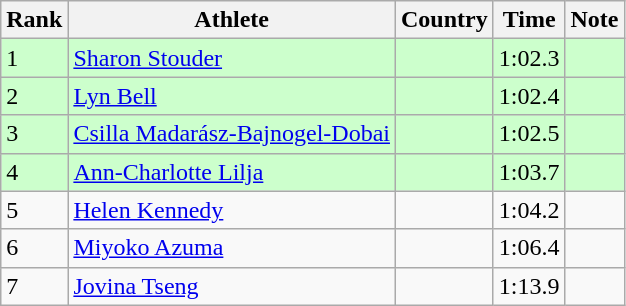<table class="wikitable sortable">
<tr>
<th>Rank</th>
<th>Athlete</th>
<th>Country</th>
<th>Time</th>
<th>Note</th>
</tr>
<tr bgcolor=#CCFFCC>
<td>1</td>
<td><a href='#'>Sharon Stouder</a></td>
<td></td>
<td>1:02.3</td>
<td></td>
</tr>
<tr bgcolor=#CCFFCC>
<td>2</td>
<td><a href='#'>Lyn Bell</a></td>
<td></td>
<td>1:02.4</td>
<td></td>
</tr>
<tr bgcolor=#CCFFCC>
<td>3</td>
<td><a href='#'>Csilla Madarász-Bajnogel-Dobai</a></td>
<td></td>
<td>1:02.5</td>
<td></td>
</tr>
<tr bgcolor=#CCFFCC>
<td>4</td>
<td><a href='#'>Ann-Charlotte Lilja</a></td>
<td></td>
<td>1:03.7</td>
<td></td>
</tr>
<tr>
<td>5</td>
<td><a href='#'>Helen Kennedy</a></td>
<td></td>
<td>1:04.2</td>
<td></td>
</tr>
<tr>
<td>6</td>
<td><a href='#'>Miyoko Azuma</a></td>
<td></td>
<td>1:06.4</td>
<td></td>
</tr>
<tr>
<td>7</td>
<td><a href='#'>Jovina Tseng</a></td>
<td></td>
<td>1:13.9</td>
<td></td>
</tr>
</table>
